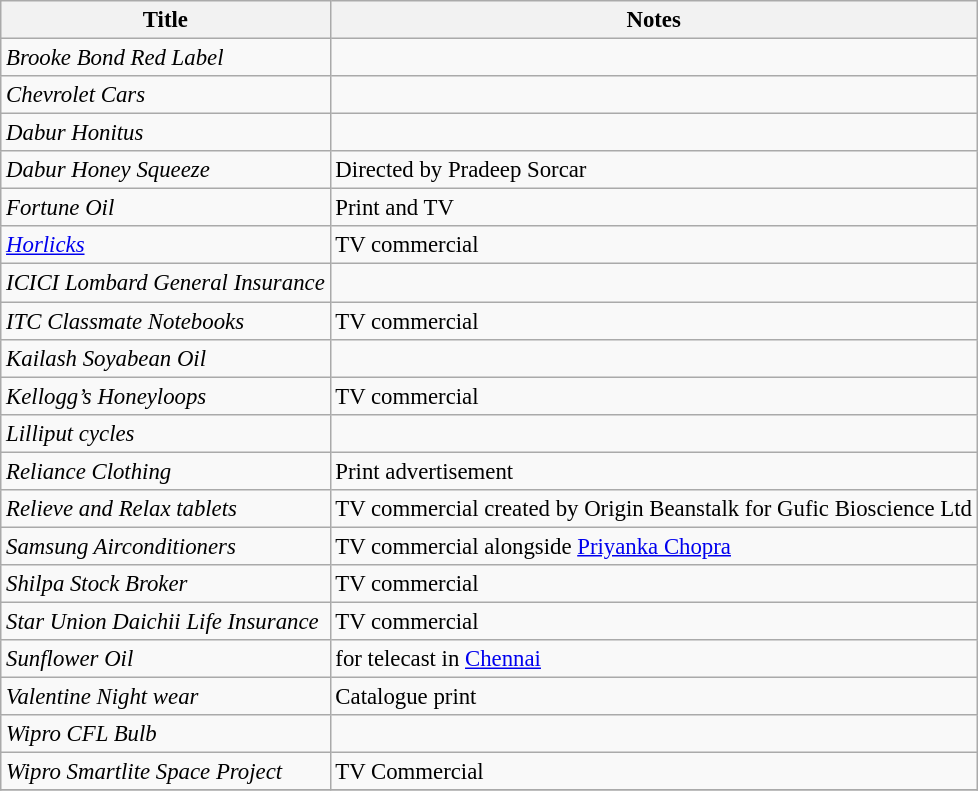<table class="wikitable sortable" style="font-size:95%">
<tr>
<th>Title</th>
<th>Notes</th>
</tr>
<tr>
<td><em>Brooke Bond Red Label</em></td>
<td></td>
</tr>
<tr>
<td><em>Chevrolet Cars</em></td>
<td></td>
</tr>
<tr>
<td><em>Dabur Honitus</em></td>
<td></td>
</tr>
<tr>
<td><em>Dabur Honey Squeeze</em></td>
<td>Directed by Pradeep Sorcar</td>
</tr>
<tr>
<td><em>Fortune Oil</em></td>
<td>Print and TV</td>
</tr>
<tr>
<td><em><a href='#'>Horlicks</a></em></td>
<td>TV commercial</td>
</tr>
<tr>
<td><em>ICICI Lombard General Insurance</em></td>
<td></td>
</tr>
<tr>
<td><em>ITC Classmate Notebooks</em></td>
<td>TV commercial</td>
</tr>
<tr>
<td><em>Kailash Soyabean Oil</em></td>
<td></td>
</tr>
<tr>
<td><em>Kellogg’s Honeyloops</em></td>
<td>TV commercial</td>
</tr>
<tr>
<td><em>Lilliput cycles</em></td>
<td></td>
</tr>
<tr>
<td><em>Reliance Clothing</em></td>
<td>Print advertisement</td>
</tr>
<tr>
<td><em>Relieve and Relax tablets</em></td>
<td>TV commercial created by Origin Beanstalk for Gufic Bioscience Ltd</td>
</tr>
<tr>
<td><em>Samsung Airconditioners</em></td>
<td>TV commercial alongside <a href='#'>Priyanka Chopra</a></td>
</tr>
<tr>
<td><em>Shilpa Stock Broker</em></td>
<td>TV commercial</td>
</tr>
<tr>
<td><em>Star Union Daichii Life Insurance</em></td>
<td>TV commercial</td>
</tr>
<tr>
<td><em>Sunflower Oil</em></td>
<td>for telecast in <a href='#'>Chennai</a></td>
</tr>
<tr>
<td><em>Valentine Night wear</em></td>
<td>Catalogue print</td>
</tr>
<tr>
<td><em>Wipro CFL Bulb</em></td>
<td></td>
</tr>
<tr>
<td><em>Wipro Smartlite Space Project</em></td>
<td>TV Commercial</td>
</tr>
<tr>
</tr>
</table>
